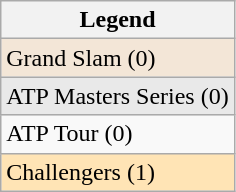<table class=wikitable>
<tr>
<th>Legend</th>
</tr>
<tr bgcolor=f3e6d7>
<td>Grand Slam (0)</td>
</tr>
<tr bgcolor=e9e9e9>
<td>ATP Masters Series (0)</td>
</tr>
<tr bgcolor=>
<td>ATP Tour (0)</td>
</tr>
<tr bgcolor=moccasin>
<td>Challengers (1)</td>
</tr>
</table>
